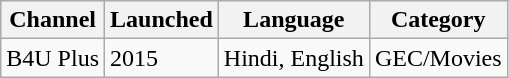<table class="wikitable">
<tr>
<th>Channel</th>
<th>Launched</th>
<th>Language</th>
<th>Category</th>
</tr>
<tr>
<td>B4U Plus</td>
<td>2015</td>
<td>Hindi, English</td>
<td>GEC/Movies</td>
</tr>
</table>
